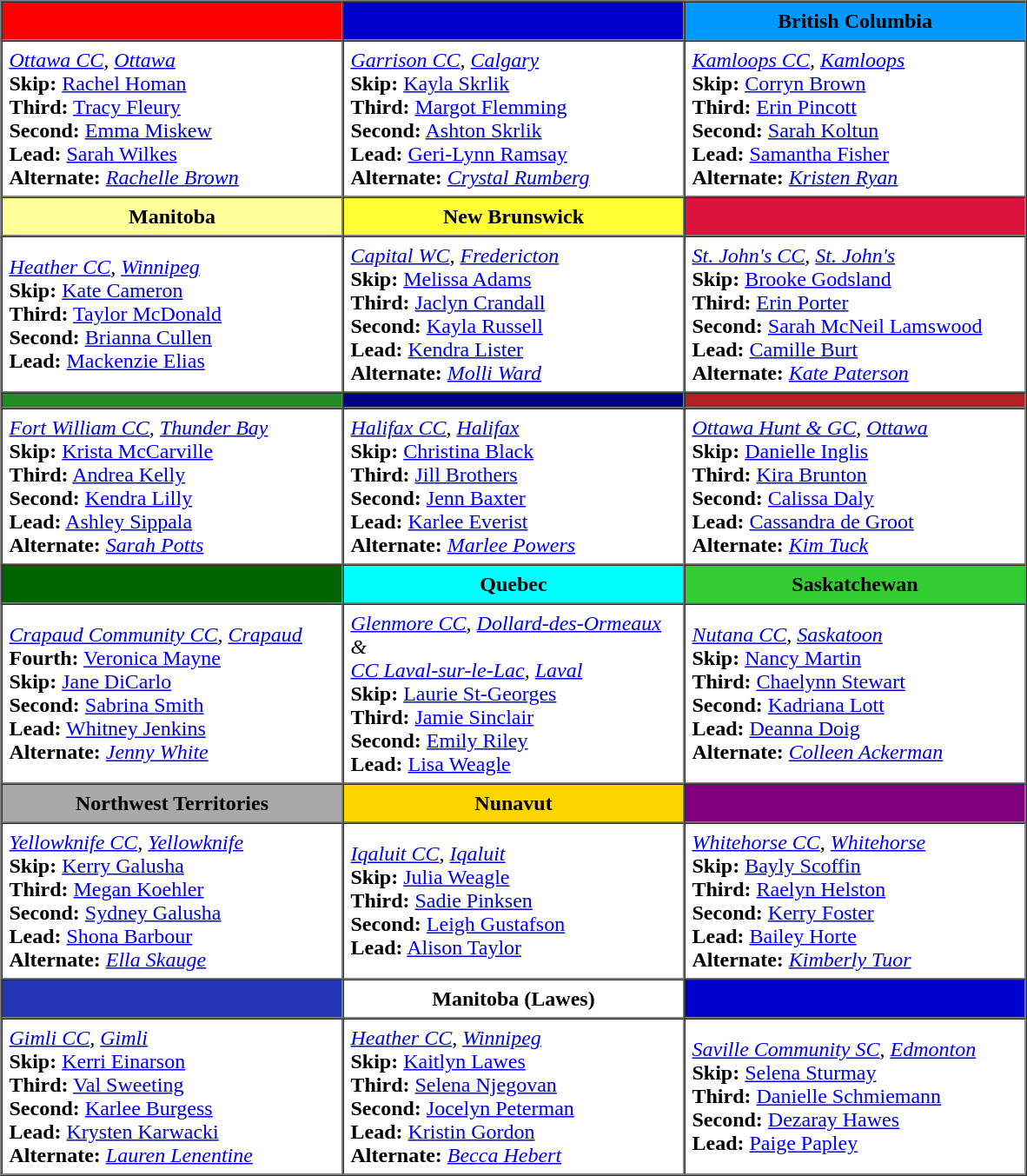<table border=1 cellpadding=5 cellspacing=0>
<tr>
<th bgcolor="#FF0000" width="250"> </th>
<th bgcolor="#0000CD" width="250"> </th>
<th bgcolor="#0099FF" width="250"> British Columbia</th>
</tr>
<tr>
<td><em><a href='#'>Ottawa CC</a>, <a href='#'>Ottawa</a></em><br><strong>Skip:</strong> <a href='#'>Rachel Homan</a><br>
<strong>Third:</strong> <a href='#'>Tracy Fleury</a><br>
<strong>Second:</strong> <a href='#'>Emma Miskew</a><br>
<strong>Lead:</strong> <a href='#'>Sarah Wilkes</a><br>
<strong>Alternate:</strong> <em><a href='#'>Rachelle Brown</a></em></td>
<td><em><a href='#'>Garrison CC</a>, <a href='#'>Calgary</a></em><br><strong>Skip:</strong> <a href='#'>Kayla Skrlik</a><br>
<strong>Third:</strong> <a href='#'>Margot Flemming</a><br>
<strong>Second:</strong> <a href='#'>Ashton Skrlik</a><br>
<strong>Lead:</strong> <a href='#'>Geri-Lynn Ramsay</a><br>
<strong>Alternate:</strong> <em><a href='#'>Crystal Rumberg</a></em></td>
<td><em><a href='#'>Kamloops CC</a>, <a href='#'>Kamloops</a></em><br><strong>Skip:</strong> <a href='#'>Corryn Brown</a><br>
<strong>Third:</strong> <a href='#'>Erin Pincott</a><br>
<strong>Second:</strong> <a href='#'>Sarah Koltun</a><br>
<strong>Lead:</strong> <a href='#'>Samantha Fisher</a><br>
<strong>Alternate:</strong> <em><a href='#'>Kristen Ryan</a></em></td>
</tr>
<tr>
<th bgcolor="#FFFF99" width="250"> Manitoba</th>
<th bgcolor="#FFFF33" width="250"> New Brunswick</th>
<th bgcolor="#DC143C" width="250"> </th>
</tr>
<tr>
<td><em><a href='#'>Heather CC</a>, <a href='#'>Winnipeg</a></em><br><strong>Skip:</strong> <a href='#'>Kate Cameron</a><br>
<strong>Third:</strong> <a href='#'>Taylor McDonald</a><br>
<strong>Second:</strong> <a href='#'>Brianna Cullen</a><br>
<strong>Lead:</strong> <a href='#'>Mackenzie Elias</a></td>
<td><em><a href='#'>Capital WC</a>, <a href='#'>Fredericton</a></em><br><strong>Skip:</strong> <a href='#'>Melissa Adams</a><br>
<strong>Third:</strong> <a href='#'>Jaclyn Crandall</a><br>
<strong>Second:</strong> <a href='#'>Kayla Russell</a><br>
<strong>Lead:</strong> <a href='#'>Kendra Lister</a><br>
<strong>Alternate:</strong> <em><a href='#'>Molli Ward</a></em></td>
<td><em><a href='#'>St. John's CC</a>, <a href='#'>St. John's</a></em><br><strong>Skip:</strong> <a href='#'>Brooke Godsland</a><br>
<strong>Third:</strong> <a href='#'>Erin Porter</a><br>
<strong>Second:</strong> <a href='#'>Sarah McNeil Lamswood</a><br>
<strong>Lead:</strong> <a href='#'>Camille Burt</a><br>
<strong>Alternate:</strong> <em><a href='#'>Kate Paterson</a></em></td>
</tr>
<tr>
<th bgcolor="#228B22" width="250"> </th>
<th bgcolor="#000080" width="250"> </th>
<th bgcolor="#B22222" width="250"> </th>
</tr>
<tr>
<td><em><a href='#'>Fort William CC</a>, <a href='#'>Thunder Bay</a></em><br><strong>Skip:</strong> <a href='#'>Krista McCarville</a><br>
<strong>Third:</strong> <a href='#'>Andrea Kelly</a><br>
<strong>Second:</strong> <a href='#'>Kendra Lilly</a><br>
<strong>Lead:</strong> <a href='#'>Ashley Sippala</a><br>
<strong>Alternate:</strong> <em><a href='#'>Sarah Potts</a></em></td>
<td><em><a href='#'>Halifax CC</a>, <a href='#'>Halifax</a></em><br><strong>Skip:</strong> <a href='#'>Christina Black</a><br>
<strong>Third:</strong> <a href='#'>Jill Brothers</a><br>
<strong>Second:</strong> <a href='#'>Jenn Baxter</a><br>
<strong>Lead:</strong> <a href='#'>Karlee Everist</a><br>
<strong>Alternate:</strong> <em><a href='#'>Marlee Powers</a></em></td>
<td><em><a href='#'>Ottawa Hunt & GC</a>, <a href='#'>Ottawa</a></em><br><strong>Skip:</strong> <a href='#'>Danielle Inglis</a><br>
<strong>Third:</strong> <a href='#'>Kira Brunton</a><br>
<strong>Second:</strong> <a href='#'>Calissa Daly</a><br>
<strong>Lead:</strong> <a href='#'>Cassandra de Groot</a><br>
<strong>Alternate:</strong> <em><a href='#'>Kim Tuck</a></em></td>
</tr>
<tr>
<th bgcolor="#006400" width="250"> </th>
<th bgcolor="#00FFFF" width="250"> Quebec</th>
<th bgcolor="#32CD32" width="250"> Saskatchewan</th>
</tr>
<tr>
<td><em><a href='#'>Crapaud Community CC</a>, <a href='#'>Crapaud</a></em><br><strong>Fourth:</strong> <a href='#'>Veronica Mayne</a><br>
<strong>Skip:</strong> <a href='#'>Jane DiCarlo</a><br>
<strong>Second:</strong> <a href='#'>Sabrina Smith</a><br>
<strong>Lead:</strong> <a href='#'>Whitney Jenkins</a><br>
<strong>Alternate:</strong> <em><a href='#'>Jenny White</a></em></td>
<td><em><a href='#'>Glenmore CC</a>, <a href='#'>Dollard-des-Ormeaux</a> &<br><a href='#'>CC Laval-sur-le-Lac</a>, <a href='#'>Laval</a></em><br><strong>Skip:</strong> <a href='#'>Laurie St-Georges</a><br>
<strong>Third:</strong> <a href='#'>Jamie Sinclair</a><br>
<strong>Second:</strong> <a href='#'>Emily Riley</a><br>
<strong>Lead:</strong> <a href='#'>Lisa Weagle</a></td>
<td><em><a href='#'>Nutana CC</a>, <a href='#'>Saskatoon</a></em><br><strong>Skip:</strong> <a href='#'>Nancy Martin</a><br>
<strong>Third:</strong> <a href='#'>Chaelynn Stewart</a><br>
<strong>Second:</strong> <a href='#'>Kadriana Lott</a><br>
<strong>Lead:</strong> <a href='#'>Deanna Doig</a><br>
<strong>Alternate:</strong> <em><a href='#'>Colleen Ackerman</a></em></td>
</tr>
<tr>
<th bgcolor="#A9A9A9" width="250"> Northwest Territories</th>
<th bgcolor="#FFDD500" width="250"> Nunavut</th>
<th bgcolor="#800080" width="250"> </th>
</tr>
<tr>
<td><em><a href='#'>Yellowknife CC</a>, <a href='#'>Yellowknife</a></em><br><strong>Skip:</strong> <a href='#'>Kerry Galusha</a><br>
<strong>Third:</strong> <a href='#'>Megan Koehler</a><br>
<strong>Second:</strong> <a href='#'>Sydney Galusha</a><br>
<strong>Lead:</strong> <a href='#'>Shona Barbour</a><br>
<strong>Alternate:</strong> <em><a href='#'>Ella Skauge</a></em></td>
<td><em><a href='#'>Iqaluit CC</a>, <a href='#'>Iqaluit</a></em><br><strong>Skip:</strong> <a href='#'>Julia Weagle</a><br>
<strong>Third:</strong> <a href='#'>Sadie Pinksen</a><br>
<strong>Second:</strong> <a href='#'>Leigh Gustafson</a><br>
<strong>Lead:</strong> <a href='#'>Alison Taylor</a></td>
<td><em><a href='#'>Whitehorse CC</a>, <a href='#'>Whitehorse</a></em><br><strong>Skip:</strong> <a href='#'>Bayly Scoffin</a><br>
<strong>Third:</strong> <a href='#'>Raelyn Helston</a><br>
<strong>Second:</strong> <a href='#'>Kerry Foster</a><br>
<strong>Lead:</strong> <a href='#'>Bailey Horte</a><br>
<strong>Alternate:</strong> <em><a href='#'>Kimberly Tuor</a></em></td>
</tr>
<tr>
<th bgcolor="#2235b5" width="250"> </th>
<th bgcolor="#FFFFFF" width="250"> Manitoba (Lawes)</th>
<th bgcolor="#0000CD" width="250"> </th>
</tr>
<tr>
<td><em><a href='#'>Gimli CC</a>, <a href='#'>Gimli</a></em><br><strong>Skip:</strong> <a href='#'>Kerri Einarson</a><br>
<strong>Third:</strong> <a href='#'>Val Sweeting</a><br>
<strong>Second:</strong> <a href='#'>Karlee Burgess</a><br>
<strong>Lead:</strong> <a href='#'>Krysten Karwacki</a><br>
<strong>Alternate:</strong> <em><a href='#'>Lauren Lenentine</a></em></td>
<td><em><a href='#'>Heather CC</a>, <a href='#'>Winnipeg</a></em><br><strong>Skip:</strong> <a href='#'>Kaitlyn Lawes</a><br>
<strong>Third:</strong> <a href='#'>Selena Njegovan</a><br>
<strong>Second:</strong> <a href='#'>Jocelyn Peterman</a><br>
<strong>Lead:</strong> <a href='#'>Kristin Gordon</a><br>
<strong>Alternate:</strong> <em><a href='#'>Becca Hebert</a></em></td>
<td><em><a href='#'>Saville Community SC</a>, <a href='#'>Edmonton</a></em><br><strong>Skip:</strong> <a href='#'>Selena Sturmay</a><br>
<strong>Third:</strong> <a href='#'>Danielle Schmiemann</a><br>
<strong>Second:</strong> <a href='#'>Dezaray Hawes</a><br>
<strong>Lead:</strong> <a href='#'>Paige Papley</a></td>
</tr>
</table>
